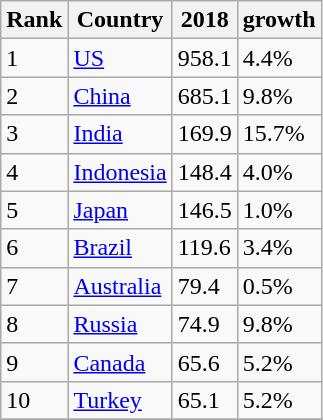<table class="wikitable sortable">
<tr>
<th>Rank</th>
<th>Country</th>
<th>2018</th>
<th>growth</th>
</tr>
<tr>
<td>1</td>
<td><a href='#'>US</a></td>
<td>958.1</td>
<td>4.4%</td>
</tr>
<tr>
<td>2</td>
<td><a href='#'>China</a></td>
<td>685.1</td>
<td>9.8%</td>
</tr>
<tr>
<td>3</td>
<td><a href='#'>India</a></td>
<td>169.9</td>
<td>15.7%</td>
</tr>
<tr>
<td>4</td>
<td><a href='#'>Indonesia</a></td>
<td>148.4</td>
<td>4.0%</td>
</tr>
<tr>
<td>5</td>
<td><a href='#'>Japan</a></td>
<td>146.5</td>
<td>1.0%</td>
</tr>
<tr>
<td>6</td>
<td><a href='#'>Brazil</a></td>
<td>119.6</td>
<td>3.4%</td>
</tr>
<tr>
<td>7</td>
<td><a href='#'>Australia</a></td>
<td>79.4</td>
<td>0.5%</td>
</tr>
<tr>
<td>8</td>
<td><a href='#'>Russia</a></td>
<td>74.9</td>
<td>9.8%</td>
</tr>
<tr>
<td>9</td>
<td><a href='#'>Canada</a></td>
<td>65.6</td>
<td>5.2%</td>
</tr>
<tr>
<td>10</td>
<td><a href='#'>Turkey</a></td>
<td>65.1</td>
<td>5.2%</td>
</tr>
<tr>
</tr>
</table>
